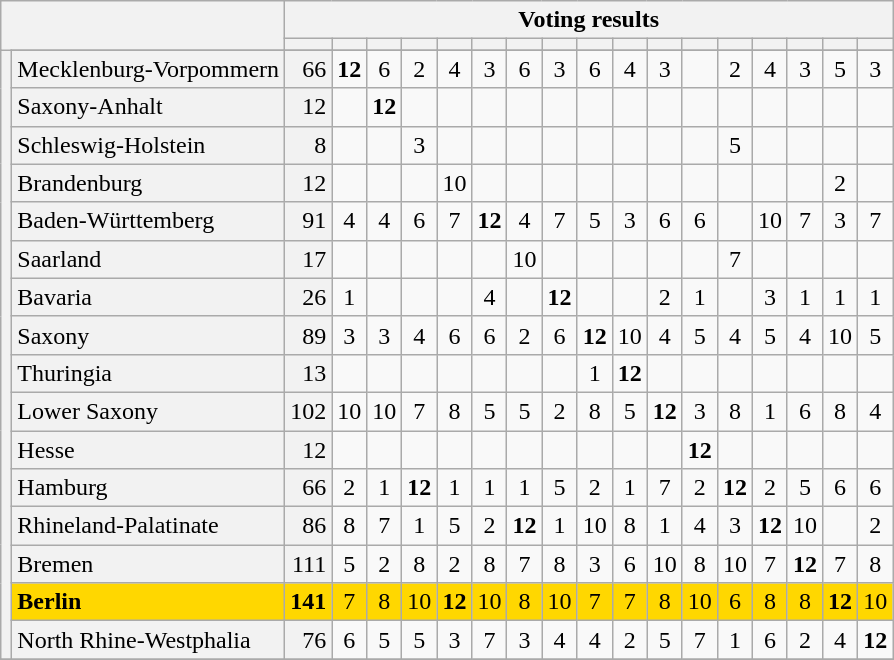<table class="wikitable" border="1" style="text-align:center;">
<tr>
<th colspan="2" rowspan="2"></th>
<th colspan="43">Voting results</th>
</tr>
<tr>
<th style="vertical-align: bottom;"></th>
<th style="vertical-align: bottom;"></th>
<th style="vertical-align: bottom;"></th>
<th style="vertical-align: bottom;"></th>
<th style="vertical-align: bottom;"></th>
<th style="vertical-align: bottom;"></th>
<th style="vertical-align: bottom;"></th>
<th style="vertical-align: bottom;"></th>
<th style="vertical-align: bottom;"></th>
<th style="vertical-align: bottom;"></th>
<th style="vertical-align: bottom;"></th>
<th style="vertical-align: bottom;"></th>
<th style="vertical-align: bottom;"></th>
<th style="vertical-align: bottom;"></th>
<th style="vertical-align: bottom;"></th>
<th style="vertical-align: bottom;"></th>
<th style="vertical-align: bottom;"></th>
</tr>
<tr>
<th rowspan="17"></th>
</tr>
<tr>
<td style="text-align:left; background:#f2f2f2;">Mecklenburg-Vorpommern</td>
<td style="text-align:right; background:#f2f2f2;">66</td>
<td><strong>12</strong></td>
<td>6</td>
<td>2</td>
<td>4</td>
<td>3</td>
<td>6</td>
<td>3</td>
<td>6</td>
<td>4</td>
<td>3</td>
<td></td>
<td>2</td>
<td>4</td>
<td>3</td>
<td>5</td>
<td>3</td>
</tr>
<tr>
<td style="text-align:left; background:#f2f2f2;">Saxony-Anhalt</td>
<td style="text-align:right; background:#f2f2f2;">12</td>
<td></td>
<td><strong>12</strong></td>
<td></td>
<td></td>
<td></td>
<td></td>
<td></td>
<td></td>
<td></td>
<td></td>
<td></td>
<td></td>
<td></td>
<td></td>
<td></td>
<td></td>
</tr>
<tr>
<td style="text-align:left; background:#f2f2f2;">Schleswig-Holstein</td>
<td style="text-align:right; background:#f2f2f2;">8</td>
<td></td>
<td></td>
<td>3</td>
<td></td>
<td></td>
<td></td>
<td></td>
<td></td>
<td></td>
<td></td>
<td></td>
<td>5</td>
<td></td>
<td></td>
<td></td>
<td></td>
</tr>
<tr>
<td style="text-align:left; background:#f2f2f2;">Brandenburg</td>
<td style="text-align:right; background:#f2f2f2;">12</td>
<td></td>
<td></td>
<td></td>
<td>10</td>
<td></td>
<td></td>
<td></td>
<td></td>
<td></td>
<td></td>
<td></td>
<td></td>
<td></td>
<td></td>
<td>2</td>
<td></td>
</tr>
<tr>
<td style="text-align:left; background:#f2f2f2;">Baden-Württemberg</td>
<td style="text-align:right; background:#f2f2f2;">91</td>
<td>4</td>
<td>4</td>
<td>6</td>
<td>7</td>
<td><strong>12</strong></td>
<td>4</td>
<td>7</td>
<td>5</td>
<td>3</td>
<td>6</td>
<td>6</td>
<td></td>
<td>10</td>
<td>7</td>
<td>3</td>
<td>7</td>
</tr>
<tr>
<td style="text-align:left; background:#f2f2f2;">Saarland</td>
<td style="text-align:right; background:#f2f2f2;">17</td>
<td></td>
<td></td>
<td></td>
<td></td>
<td></td>
<td>10</td>
<td></td>
<td></td>
<td></td>
<td></td>
<td></td>
<td>7</td>
<td></td>
<td></td>
<td></td>
<td></td>
</tr>
<tr>
<td style="text-align:left; background:#f2f2f2;">Bavaria</td>
<td style="text-align:right; background:#f2f2f2;">26</td>
<td>1</td>
<td></td>
<td></td>
<td></td>
<td>4</td>
<td></td>
<td><strong>12</strong></td>
<td></td>
<td></td>
<td>2</td>
<td>1</td>
<td></td>
<td>3</td>
<td>1</td>
<td>1</td>
<td>1</td>
</tr>
<tr>
<td style="text-align:left; background:#f2f2f2;">Saxony</td>
<td style="text-align:right; background:#f2f2f2;">89</td>
<td>3</td>
<td>3</td>
<td>4</td>
<td>6</td>
<td>6</td>
<td>2</td>
<td>6</td>
<td><strong>12</strong></td>
<td>10</td>
<td>4</td>
<td>5</td>
<td>4</td>
<td>5</td>
<td>4</td>
<td>10</td>
<td>5</td>
</tr>
<tr>
<td style="text-align:left; background:#f2f2f2;">Thuringia</td>
<td style="text-align:right; background:#f2f2f2;">13</td>
<td></td>
<td></td>
<td></td>
<td></td>
<td></td>
<td></td>
<td></td>
<td>1</td>
<td><strong>12</strong></td>
<td></td>
<td></td>
<td></td>
<td></td>
<td></td>
<td></td>
<td></td>
</tr>
<tr>
<td style="text-align:left; background:#f2f2f2;">Lower Saxony</td>
<td style="text-align:right; background:#f2f2f2;">102</td>
<td>10</td>
<td>10</td>
<td>7</td>
<td>8</td>
<td>5</td>
<td>5</td>
<td>2</td>
<td>8</td>
<td>5</td>
<td><strong>12</strong></td>
<td>3</td>
<td>8</td>
<td>1</td>
<td>6</td>
<td>8</td>
<td>4</td>
</tr>
<tr>
<td style="text-align:left; background:#f2f2f2;">Hesse</td>
<td style="text-align:right; background:#f2f2f2;">12</td>
<td></td>
<td></td>
<td></td>
<td></td>
<td></td>
<td></td>
<td></td>
<td></td>
<td></td>
<td></td>
<td><strong>12</strong></td>
<td></td>
<td></td>
<td></td>
<td></td>
<td></td>
</tr>
<tr>
<td style="text-align:left; background:#f2f2f2;">Hamburg</td>
<td style="text-align:right; background:#f2f2f2;">66</td>
<td>2</td>
<td>1</td>
<td><strong>12</strong></td>
<td>1</td>
<td>1</td>
<td>1</td>
<td>5</td>
<td>2</td>
<td>1</td>
<td>7</td>
<td>2</td>
<td><strong>12</strong></td>
<td>2</td>
<td>5</td>
<td>6</td>
<td>6</td>
</tr>
<tr>
<td style="text-align:left; background:#f2f2f2;">Rhineland-Palatinate</td>
<td style="text-align:right; background:#f2f2f2;">86</td>
<td>8</td>
<td>7</td>
<td>1</td>
<td>5</td>
<td>2</td>
<td><strong>12</strong></td>
<td>1</td>
<td>10</td>
<td>8</td>
<td>1</td>
<td>4</td>
<td>3</td>
<td><strong>12</strong></td>
<td>10</td>
<td></td>
<td>2</td>
</tr>
<tr>
<td style="text-align:left; background:#f2f2f2;">Bremen</td>
<td style="text-align:right; background:#f2f2f2;">111</td>
<td>5</td>
<td>2</td>
<td>8</td>
<td>2</td>
<td>8</td>
<td>7</td>
<td>8</td>
<td>3</td>
<td>6</td>
<td>10</td>
<td>8</td>
<td>10</td>
<td>7</td>
<td><strong>12</strong></td>
<td>7</td>
<td>8</td>
</tr>
<tr style="background: gold;">
<td style="text-align:left;"><strong>Berlin</strong></td>
<td style="text-align:right;"><strong>141</strong></td>
<td>7</td>
<td>8</td>
<td>10</td>
<td><strong>12</strong></td>
<td>10</td>
<td>8</td>
<td>10</td>
<td>7</td>
<td>7</td>
<td>8</td>
<td>10</td>
<td>6</td>
<td>8</td>
<td>8</td>
<td><strong>12</strong></td>
<td>10</td>
</tr>
<tr>
<td style="text-align:left; background:#f2f2f2;">North Rhine-Westphalia</td>
<td style="text-align:right; background:#f2f2f2;">76</td>
<td>6</td>
<td>5</td>
<td>5</td>
<td>3</td>
<td>7</td>
<td>3</td>
<td>4</td>
<td>4</td>
<td>2</td>
<td>5</td>
<td>7</td>
<td>1</td>
<td>6</td>
<td>2</td>
<td>4</td>
<td><strong>12</strong></td>
</tr>
<tr>
</tr>
</table>
